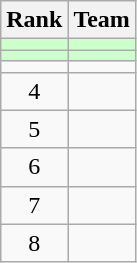<table class="wikitable">
<tr>
<th>Rank</th>
<th>Team</th>
</tr>
<tr bgcolor=ccffcc>
<td align=center></td>
<td></td>
</tr>
<tr bgcolor=ccffcc>
<td align=center></td>
<td></td>
</tr>
<tr>
<td align=center></td>
<td></td>
</tr>
<tr>
<td align=center>4</td>
<td></td>
</tr>
<tr>
<td align=center>5</td>
<td></td>
</tr>
<tr>
<td align=center>6</td>
<td></td>
</tr>
<tr>
<td align=center>7</td>
<td></td>
</tr>
<tr>
<td align=center>8</td>
<td></td>
</tr>
</table>
